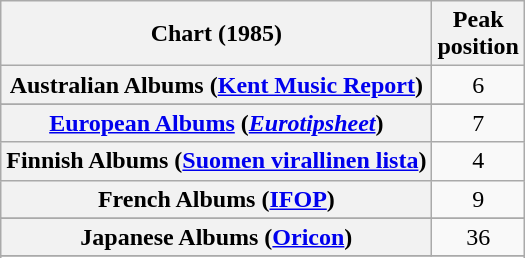<table class="wikitable sortable plainrowheaders" style="text-align:center">
<tr>
<th scope="col">Chart (1985)</th>
<th scope="col">Peak<br>position</th>
</tr>
<tr>
<th scope="row">Australian Albums (<a href='#'>Kent Music Report</a>)</th>
<td>6</td>
</tr>
<tr>
</tr>
<tr>
</tr>
<tr>
</tr>
<tr>
<th scope="row"><a href='#'>European Albums</a> (<em><a href='#'>Eurotipsheet</a></em>)</th>
<td>7</td>
</tr>
<tr>
<th scope="row">Finnish Albums (<a href='#'>Suomen virallinen lista</a>)</th>
<td>4</td>
</tr>
<tr>
<th scope="row">French Albums (<a href='#'>IFOP</a>)</th>
<td>9</td>
</tr>
<tr>
</tr>
<tr>
<th scope="row">Japanese Albums (<a href='#'>Oricon</a>)</th>
<td>36</td>
</tr>
<tr>
</tr>
<tr>
</tr>
<tr>
</tr>
<tr>
</tr>
<tr>
</tr>
<tr>
</tr>
</table>
